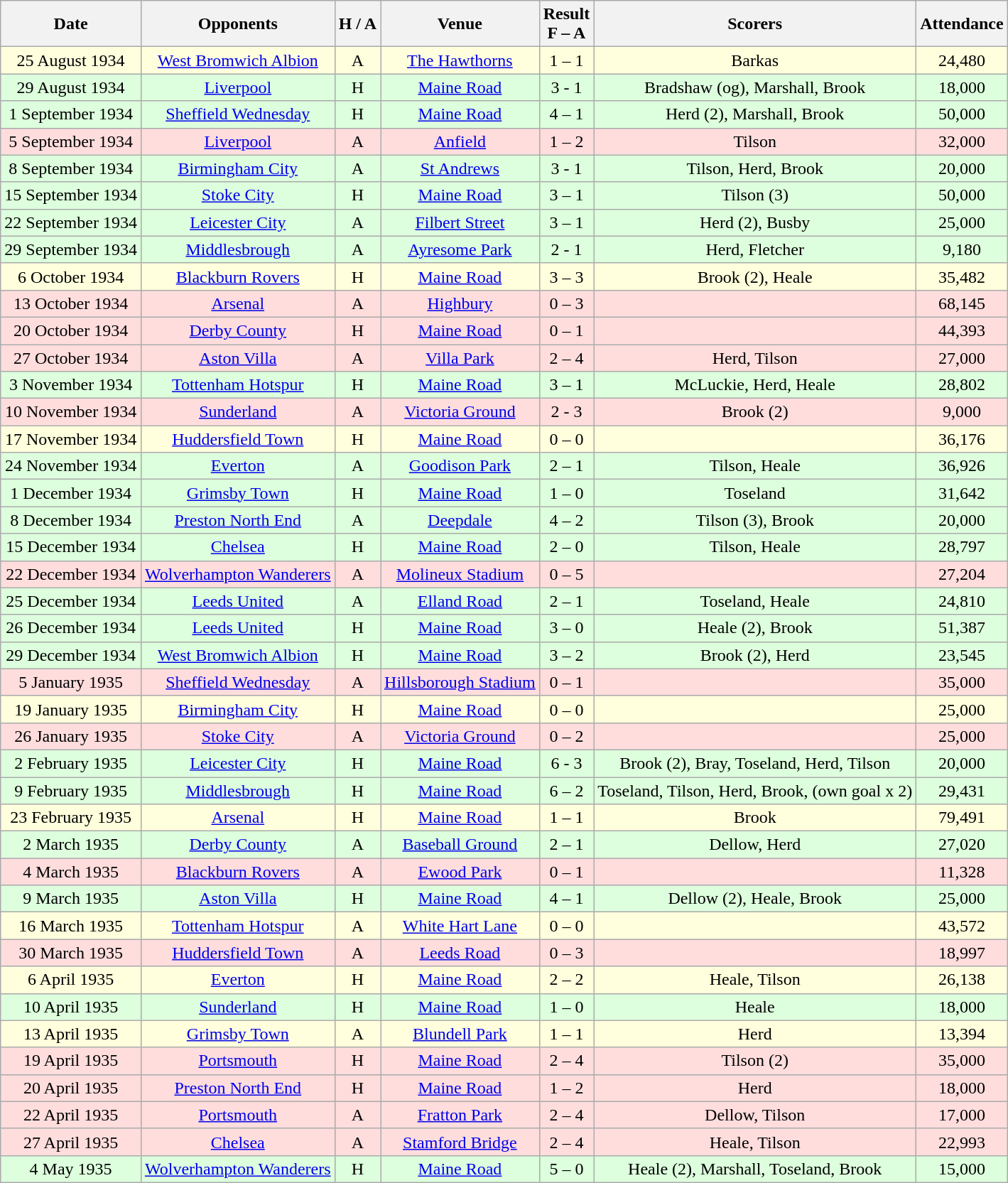<table class="wikitable" style="text-align:center">
<tr>
<th>Date</th>
<th>Opponents</th>
<th>H / A</th>
<th>Venue</th>
<th>Result<br>F – A</th>
<th>Scorers</th>
<th>Attendance</th>
</tr>
<tr bgcolor="#ffffdd">
<td>25 August 1934</td>
<td><a href='#'>West Bromwich Albion</a></td>
<td>A</td>
<td><a href='#'>The Hawthorns</a></td>
<td>1 – 1</td>
<td>Barkas</td>
<td>24,480</td>
</tr>
<tr bgcolor="#ddffdd">
<td>29 August 1934</td>
<td><a href='#'>Liverpool</a></td>
<td>H</td>
<td><a href='#'>Maine Road</a></td>
<td>3 - 1</td>
<td>Bradshaw (og), Marshall, Brook</td>
<td>18,000</td>
</tr>
<tr bgcolor="#ddffdd">
<td>1 September 1934</td>
<td><a href='#'>Sheffield Wednesday</a></td>
<td>H</td>
<td><a href='#'>Maine Road</a></td>
<td>4 – 1</td>
<td>Herd (2), Marshall, Brook</td>
<td>50,000</td>
</tr>
<tr bgcolor="#ffdddd">
<td>5 September 1934</td>
<td><a href='#'>Liverpool</a></td>
<td>A</td>
<td><a href='#'>Anfield</a></td>
<td>1 – 2</td>
<td>Tilson</td>
<td>32,000</td>
</tr>
<tr bgcolor="#ddffdd">
<td>8 September 1934</td>
<td><a href='#'>Birmingham City</a></td>
<td>A</td>
<td><a href='#'>St Andrews</a></td>
<td>3 - 1</td>
<td>Tilson, Herd, Brook</td>
<td>20,000</td>
</tr>
<tr bgcolor="#ddffdd">
<td>15 September 1934</td>
<td><a href='#'>Stoke City</a></td>
<td>H</td>
<td><a href='#'>Maine Road</a></td>
<td>3 – 1</td>
<td>Tilson (3)</td>
<td>50,000</td>
</tr>
<tr bgcolor="#ddffdd">
<td>22 September 1934</td>
<td><a href='#'>Leicester City</a></td>
<td>A</td>
<td><a href='#'>Filbert Street</a></td>
<td>3 – 1</td>
<td>Herd (2), Busby</td>
<td>25,000</td>
</tr>
<tr bgcolor="#ddffdd">
<td>29 September 1934</td>
<td><a href='#'>Middlesbrough</a></td>
<td>A</td>
<td><a href='#'>Ayresome Park</a></td>
<td>2 - 1</td>
<td>Herd, Fletcher</td>
<td>9,180</td>
</tr>
<tr bgcolor="#ffffdd">
<td>6 October 1934</td>
<td><a href='#'>Blackburn Rovers</a></td>
<td>H</td>
<td><a href='#'>Maine Road</a></td>
<td>3 – 3</td>
<td>Brook (2), Heale</td>
<td>35,482</td>
</tr>
<tr bgcolor="#ffdddd">
<td>13 October 1934</td>
<td><a href='#'>Arsenal</a></td>
<td>A</td>
<td><a href='#'>Highbury</a></td>
<td>0 – 3</td>
<td></td>
<td>68,145</td>
</tr>
<tr bgcolor="#ffdddd">
<td>20 October 1934</td>
<td><a href='#'>Derby County</a></td>
<td>H</td>
<td><a href='#'>Maine Road</a></td>
<td>0 – 1</td>
<td></td>
<td>44,393</td>
</tr>
<tr bgcolor="#ffdddd">
<td>27 October 1934</td>
<td><a href='#'>Aston Villa</a></td>
<td>A</td>
<td><a href='#'>Villa Park</a></td>
<td>2 – 4</td>
<td>Herd, Tilson</td>
<td>27,000</td>
</tr>
<tr bgcolor="#ddffdd">
<td>3 November 1934</td>
<td><a href='#'>Tottenham Hotspur</a></td>
<td>H</td>
<td><a href='#'>Maine Road</a></td>
<td>3 – 1</td>
<td>McLuckie, Herd, Heale</td>
<td>28,802</td>
</tr>
<tr bgcolor="#ffdddd">
<td>10 November 1934</td>
<td><a href='#'>Sunderland</a></td>
<td>A</td>
<td><a href='#'>Victoria Ground</a></td>
<td>2 - 3</td>
<td>Brook (2)</td>
<td>9,000</td>
</tr>
<tr bgcolor="#ffffdd">
<td>17 November 1934</td>
<td><a href='#'>Huddersfield Town</a></td>
<td>H</td>
<td><a href='#'>Maine Road</a></td>
<td>0 – 0</td>
<td></td>
<td>36,176</td>
</tr>
<tr bgcolor="#ddffdd">
<td>24 November 1934</td>
<td><a href='#'>Everton</a></td>
<td>A</td>
<td><a href='#'>Goodison Park</a></td>
<td>2 – 1</td>
<td>Tilson, Heale</td>
<td>36,926</td>
</tr>
<tr bgcolor="#ddffdd">
<td>1 December 1934</td>
<td><a href='#'>Grimsby Town</a></td>
<td>H</td>
<td><a href='#'>Maine Road</a></td>
<td>1 – 0</td>
<td>Toseland</td>
<td>31,642</td>
</tr>
<tr bgcolor="#ddffdd">
<td>8 December 1934</td>
<td><a href='#'>Preston North End</a></td>
<td>A</td>
<td><a href='#'>Deepdale</a></td>
<td>4 – 2</td>
<td>Tilson (3), Brook</td>
<td>20,000</td>
</tr>
<tr bgcolor="#ddffdd">
<td>15 December 1934</td>
<td><a href='#'>Chelsea</a></td>
<td>H</td>
<td><a href='#'>Maine Road</a></td>
<td>2 – 0</td>
<td>Tilson, Heale</td>
<td>28,797</td>
</tr>
<tr bgcolor="#ffdddd">
<td>22 December 1934</td>
<td><a href='#'>Wolverhampton Wanderers</a></td>
<td>A</td>
<td><a href='#'>Molineux Stadium</a></td>
<td>0 – 5</td>
<td></td>
<td>27,204</td>
</tr>
<tr bgcolor="#ddffdd">
<td>25 December 1934</td>
<td><a href='#'>Leeds United</a></td>
<td>A</td>
<td><a href='#'>Elland Road</a></td>
<td>2 – 1</td>
<td>Toseland, Heale</td>
<td>24,810</td>
</tr>
<tr bgcolor="#ddffdd">
<td>26 December 1934</td>
<td><a href='#'>Leeds United</a></td>
<td>H</td>
<td><a href='#'>Maine Road</a></td>
<td>3 – 0</td>
<td>Heale (2), Brook</td>
<td>51,387</td>
</tr>
<tr bgcolor="#ddffdd">
<td>29 December 1934</td>
<td><a href='#'>West Bromwich Albion</a></td>
<td>H</td>
<td><a href='#'>Maine Road</a></td>
<td>3 – 2</td>
<td>Brook (2), Herd</td>
<td>23,545</td>
</tr>
<tr bgcolor="#ffdddd">
<td>5 January 1935</td>
<td><a href='#'>Sheffield Wednesday</a></td>
<td>A</td>
<td><a href='#'>Hillsborough Stadium</a></td>
<td>0 – 1</td>
<td></td>
<td>35,000</td>
</tr>
<tr bgcolor="#ffffdd">
<td>19 January 1935</td>
<td><a href='#'>Birmingham City</a></td>
<td>H</td>
<td><a href='#'>Maine Road</a></td>
<td>0 – 0</td>
<td></td>
<td>25,000</td>
</tr>
<tr bgcolor="#ffdddd">
<td>26 January 1935</td>
<td><a href='#'>Stoke City</a></td>
<td>A</td>
<td><a href='#'>Victoria Ground</a></td>
<td>0 – 2</td>
<td></td>
<td>25,000</td>
</tr>
<tr bgcolor="#ddffdd">
<td>2 February 1935</td>
<td><a href='#'>Leicester City</a></td>
<td>H</td>
<td><a href='#'>Maine Road</a></td>
<td>6 - 3</td>
<td>Brook (2), Bray, Toseland, Herd, Tilson</td>
<td>20,000</td>
</tr>
<tr bgcolor="#ddffdd">
<td>9 February 1935</td>
<td><a href='#'>Middlesbrough</a></td>
<td>H</td>
<td><a href='#'>Maine Road</a></td>
<td>6 – 2</td>
<td>Toseland, Tilson, Herd, Brook, (own goal x 2)</td>
<td>29,431</td>
</tr>
<tr bgcolor="#ffffdd">
<td>23 February 1935</td>
<td><a href='#'>Arsenal</a></td>
<td>H</td>
<td><a href='#'>Maine Road</a></td>
<td>1 – 1</td>
<td>Brook</td>
<td>79,491</td>
</tr>
<tr bgcolor="#ddffdd">
<td>2 March 1935</td>
<td><a href='#'>Derby County</a></td>
<td>A</td>
<td><a href='#'>Baseball Ground</a></td>
<td>2 – 1</td>
<td>Dellow, Herd</td>
<td>27,020</td>
</tr>
<tr bgcolor="#ffdddd">
<td>4 March 1935</td>
<td><a href='#'>Blackburn Rovers</a></td>
<td>A</td>
<td><a href='#'>Ewood Park</a></td>
<td>0 – 1</td>
<td></td>
<td>11,328</td>
</tr>
<tr bgcolor="#ddffdd">
<td>9 March 1935</td>
<td><a href='#'>Aston Villa</a></td>
<td>H</td>
<td><a href='#'>Maine Road</a></td>
<td>4 – 1</td>
<td>Dellow (2), Heale, Brook</td>
<td>25,000</td>
</tr>
<tr bgcolor="#ffffdd">
<td>16 March 1935</td>
<td><a href='#'>Tottenham Hotspur</a></td>
<td>A</td>
<td><a href='#'>White Hart Lane</a></td>
<td>0 – 0</td>
<td></td>
<td>43,572</td>
</tr>
<tr bgcolor="#ffdddd">
<td>30 March 1935</td>
<td><a href='#'>Huddersfield Town</a></td>
<td>A</td>
<td><a href='#'>Leeds Road</a></td>
<td>0 – 3</td>
<td></td>
<td>18,997</td>
</tr>
<tr bgcolor="#ffffdd">
<td>6 April 1935</td>
<td><a href='#'>Everton</a></td>
<td>H</td>
<td><a href='#'>Maine Road</a></td>
<td>2 – 2</td>
<td>Heale, Tilson</td>
<td>26,138</td>
</tr>
<tr bgcolor="#ddffdd">
<td>10 April 1935</td>
<td><a href='#'>Sunderland</a></td>
<td>H</td>
<td><a href='#'>Maine Road</a></td>
<td>1 – 0</td>
<td>Heale</td>
<td>18,000</td>
</tr>
<tr bgcolor="#ffffdd">
<td>13 April 1935</td>
<td><a href='#'>Grimsby Town</a></td>
<td>A</td>
<td><a href='#'>Blundell Park</a></td>
<td>1 – 1</td>
<td>Herd</td>
<td>13,394</td>
</tr>
<tr bgcolor="#ffdddd">
<td>19 April 1935</td>
<td><a href='#'>Portsmouth</a></td>
<td>H</td>
<td><a href='#'>Maine Road</a></td>
<td>2 – 4</td>
<td>Tilson (2)</td>
<td>35,000</td>
</tr>
<tr bgcolor="#ffdddd">
<td>20 April 1935</td>
<td><a href='#'>Preston North End</a></td>
<td>H</td>
<td><a href='#'>Maine Road</a></td>
<td>1 – 2</td>
<td>Herd</td>
<td>18,000</td>
</tr>
<tr bgcolor="#ffdddd">
<td>22 April 1935</td>
<td><a href='#'>Portsmouth</a></td>
<td>A</td>
<td><a href='#'>Fratton Park</a></td>
<td>2 – 4</td>
<td>Dellow, Tilson</td>
<td>17,000</td>
</tr>
<tr bgcolor="#ffdddd">
<td>27 April 1935</td>
<td><a href='#'>Chelsea</a></td>
<td>A</td>
<td><a href='#'>Stamford Bridge</a></td>
<td>2 – 4</td>
<td>Heale, Tilson</td>
<td>22,993</td>
</tr>
<tr bgcolor="#ddffdd">
<td>4 May 1935</td>
<td><a href='#'>Wolverhampton Wanderers</a></td>
<td>H</td>
<td><a href='#'>Maine Road</a></td>
<td>5 – 0</td>
<td>Heale (2), Marshall, Toseland, Brook</td>
<td>15,000</td>
</tr>
</table>
